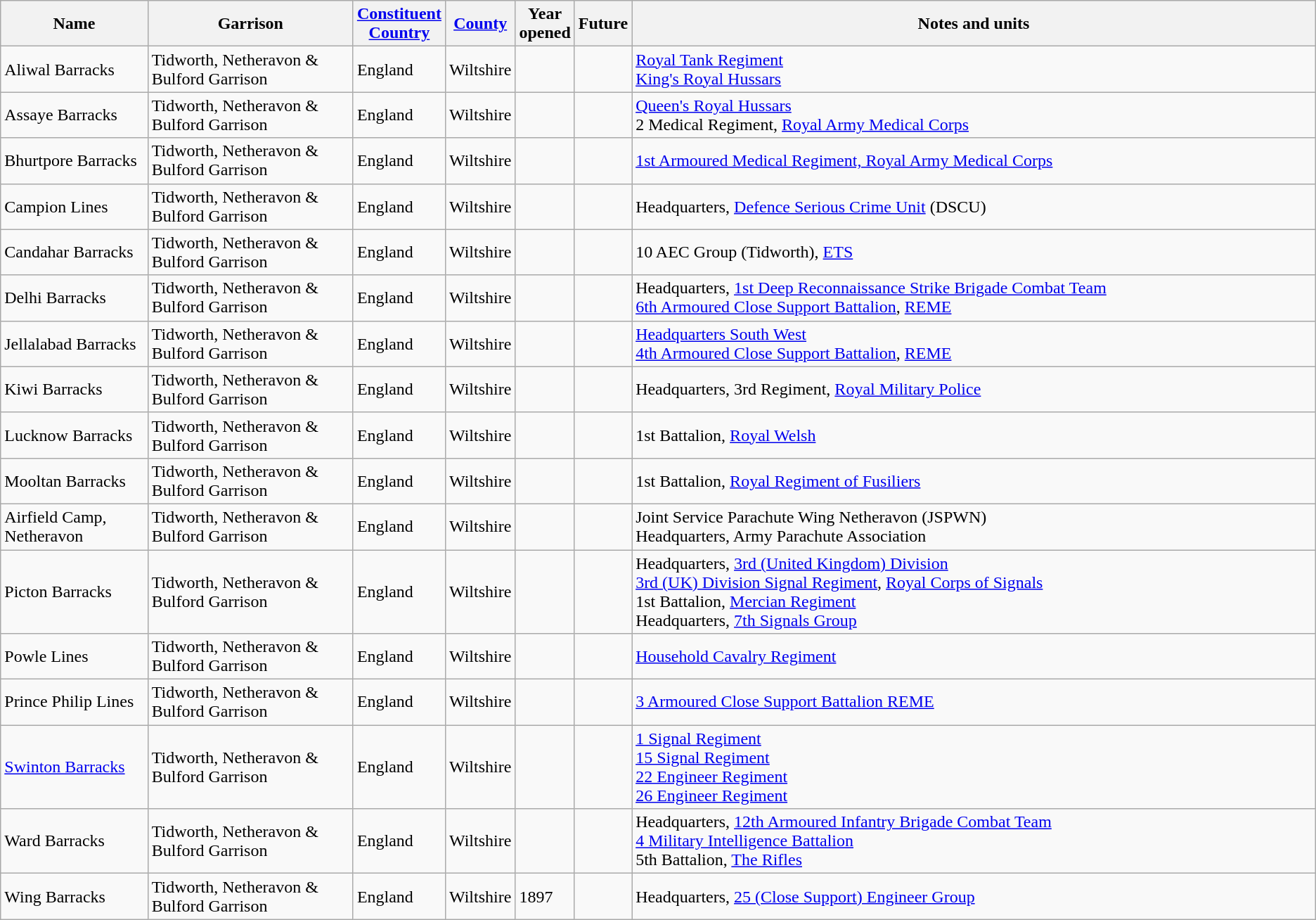<table class="wikitable sortable" border="1">
<tr>
<th style="width=14%">Name</th>
<th style="width=10%">Garrison</th>
<th style="width=10%"><a href='#'>Constituent<br>Country</a></th>
<th style="width=10%"><a href='#'>County</a></th>
<th style="width=4%">Year<br>opened</th>
<th>Future</th>
<th style="class=unsortable" width="52%">Notes and units</th>
</tr>
<tr>
<td>Aliwal Barracks</td>
<td>Tidworth, Netheravon & Bulford Garrison</td>
<td>England</td>
<td>Wiltshire</td>
<td></td>
<td></td>
<td><a href='#'>Royal Tank Regiment</a><br><a href='#'>King's Royal Hussars</a></td>
</tr>
<tr>
<td>Assaye Barracks</td>
<td>Tidworth, Netheravon & Bulford Garrison</td>
<td>England</td>
<td>Wiltshire</td>
<td></td>
<td></td>
<td><a href='#'>Queen's Royal Hussars</a><br>2 Medical Regiment, <a href='#'>Royal Army Medical Corps</a></td>
</tr>
<tr>
<td>Bhurtpore Barracks</td>
<td>Tidworth, Netheravon & Bulford Garrison</td>
<td>England</td>
<td>Wiltshire</td>
<td></td>
<td></td>
<td><a href='#'>1st Armoured Medical Regiment, Royal Army Medical Corps</a></td>
</tr>
<tr>
<td>Campion Lines</td>
<td>Tidworth, Netheravon & Bulford Garrison</td>
<td>England</td>
<td>Wiltshire</td>
<td></td>
<td></td>
<td>Headquarters, <a href='#'>Defence Serious Crime Unit</a> (DSCU)</td>
</tr>
<tr>
<td>Candahar Barracks</td>
<td>Tidworth, Netheravon & Bulford Garrison</td>
<td>England</td>
<td>Wiltshire</td>
<td></td>
<td></td>
<td>10 AEC Group (Tidworth), <a href='#'>ETS</a></td>
</tr>
<tr>
<td>Delhi Barracks</td>
<td>Tidworth, Netheravon & Bulford Garrison</td>
<td>England</td>
<td>Wiltshire</td>
<td></td>
<td></td>
<td>Headquarters, <a href='#'>1st Deep Reconnaissance Strike Brigade Combat Team</a><br><a href='#'>6th Armoured Close Support Battalion</a>, <a href='#'>REME</a></td>
</tr>
<tr>
<td>Jellalabad Barracks</td>
<td>Tidworth, Netheravon & Bulford Garrison</td>
<td>England</td>
<td>Wiltshire</td>
<td></td>
<td></td>
<td><a href='#'>Headquarters South West</a><br><a href='#'>4th Armoured Close Support Battalion</a>, <a href='#'>REME</a></td>
</tr>
<tr>
<td>Kiwi Barracks</td>
<td>Tidworth, Netheravon & Bulford Garrison</td>
<td>England</td>
<td>Wiltshire</td>
<td></td>
<td></td>
<td>Headquarters, 3rd Regiment, <a href='#'>Royal Military Police</a></td>
</tr>
<tr>
<td>Lucknow Barracks</td>
<td>Tidworth, Netheravon & Bulford Garrison</td>
<td>England</td>
<td>Wiltshire</td>
<td></td>
<td></td>
<td>1st Battalion, <a href='#'>Royal Welsh</a></td>
</tr>
<tr>
<td>Mooltan Barracks</td>
<td>Tidworth, Netheravon & Bulford Garrison</td>
<td>England</td>
<td>Wiltshire</td>
<td></td>
<td></td>
<td>1st Battalion, <a href='#'>Royal Regiment of Fusiliers</a></td>
</tr>
<tr>
<td>Airfield Camp, Netheravon</td>
<td>Tidworth, Netheravon & Bulford Garrison</td>
<td>England</td>
<td>Wiltshire</td>
<td></td>
<td></td>
<td>Joint Service Parachute Wing Netheravon (JSPWN)<br>Headquarters, Army Parachute Association</td>
</tr>
<tr>
<td>Picton Barracks</td>
<td>Tidworth, Netheravon & Bulford Garrison</td>
<td>England</td>
<td>Wiltshire</td>
<td></td>
<td></td>
<td>Headquarters, <a href='#'>3rd (United Kingdom) Division</a><br><a href='#'>3rd (UK) Division Signal Regiment</a>, <a href='#'>Royal Corps of Signals</a><br>1st Battalion, <a href='#'>Mercian Regiment</a><br>Headquarters, <a href='#'>7th Signals Group</a></td>
</tr>
<tr>
<td>Powle Lines</td>
<td>Tidworth, Netheravon & Bulford Garrison</td>
<td>England</td>
<td>Wiltshire</td>
<td></td>
<td></td>
<td><a href='#'>Household Cavalry Regiment</a></td>
</tr>
<tr>
<td>Prince Philip Lines</td>
<td>Tidworth, Netheravon & Bulford Garrison</td>
<td>England</td>
<td>Wiltshire</td>
<td></td>
<td></td>
<td><a href='#'>3 Armoured Close Support Battalion REME</a></td>
</tr>
<tr>
<td><a href='#'>Swinton Barracks</a></td>
<td>Tidworth, Netheravon & Bulford Garrison</td>
<td>England</td>
<td>Wiltshire</td>
<td></td>
<td></td>
<td><a href='#'>1 Signal Regiment</a><br><a href='#'>15 Signal Regiment</a><br><a href='#'>22 Engineer Regiment</a><br><a href='#'>26 Engineer Regiment</a></td>
</tr>
<tr>
<td>Ward Barracks</td>
<td>Tidworth, Netheravon & Bulford Garrison</td>
<td>England</td>
<td>Wiltshire</td>
<td></td>
<td></td>
<td>Headquarters, <a href='#'>12th Armoured Infantry Brigade Combat Team</a><br><a href='#'>4 Military Intelligence Battalion</a><br>5th Battalion, <a href='#'>The Rifles</a></td>
</tr>
<tr>
<td>Wing Barracks</td>
<td>Tidworth, Netheravon & Bulford Garrison</td>
<td>England</td>
<td>Wiltshire</td>
<td>1897</td>
<td></td>
<td>Headquarters, <a href='#'>25 (Close Support) Engineer Group</a></td>
</tr>
</table>
